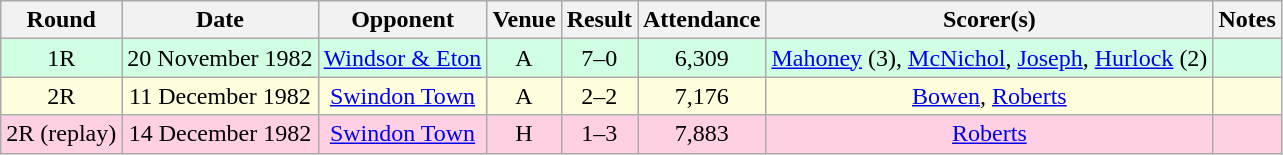<table style="text-align:center;" class="wikitable sortable">
<tr>
<th>Round</th>
<th>Date</th>
<th>Opponent</th>
<th>Venue</th>
<th>Result</th>
<th>Attendance</th>
<th>Scorer(s)</th>
<th>Notes</th>
</tr>
<tr style="background:#d0ffe3;">
<td>1R</td>
<td>20 November 1982</td>
<td><a href='#'>Windsor & Eton</a></td>
<td>A</td>
<td>7–0</td>
<td>6,309</td>
<td><a href='#'>Mahoney</a> (3), <a href='#'>McNichol</a>, <a href='#'>Joseph</a>, <a href='#'>Hurlock</a> (2)</td>
<td></td>
</tr>
<tr style="background:#ffd;">
<td>2R</td>
<td>11 December 1982</td>
<td><a href='#'>Swindon Town</a></td>
<td>A</td>
<td>2–2</td>
<td>7,176</td>
<td><a href='#'>Bowen</a>, <a href='#'>Roberts</a></td>
<td></td>
</tr>
<tr style="background:#ffd0e3;">
<td>2R (replay)</td>
<td>14 December 1982</td>
<td><a href='#'>Swindon Town</a></td>
<td>H</td>
<td>1–3 </td>
<td>7,883</td>
<td><a href='#'>Roberts</a></td>
<td></td>
</tr>
</table>
